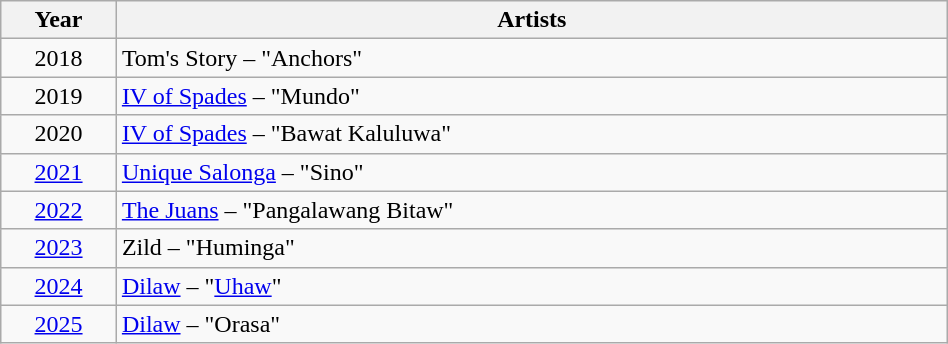<table class="wikitable sortable"  style="width:50%;">
<tr>
<th width=5%  scope="col">Year</th>
<th width=40%  scope="col">Artists</th>
</tr>
<tr>
<td align="center">2018</td>
<td>Tom's Story – "Anchors"</td>
</tr>
<tr>
<td align="center">2019</td>
<td><a href='#'>IV of Spades</a> – "Mundo"</td>
</tr>
<tr>
<td align="center">2020</td>
<td><a href='#'>IV of Spades</a> – "Bawat Kaluluwa"</td>
</tr>
<tr>
<td align="center"><a href='#'>2021</a></td>
<td><a href='#'>Unique Salonga</a> – "Sino"</td>
</tr>
<tr>
<td align="center"><a href='#'>2022</a></td>
<td><a href='#'>The Juans</a> – "Pangalawang Bitaw"</td>
</tr>
<tr>
<td align="center"><a href='#'>2023</a></td>
<td>Zild – "Huminga"</td>
</tr>
<tr>
<td align="center"><a href='#'>2024</a></td>
<td><a href='#'>Dilaw</a> – "<a href='#'>Uhaw</a>"</td>
</tr>
<tr>
<td align="center"><a href='#'>2025</a></td>
<td><a href='#'>Dilaw</a> – "Orasa"</td>
</tr>
</table>
